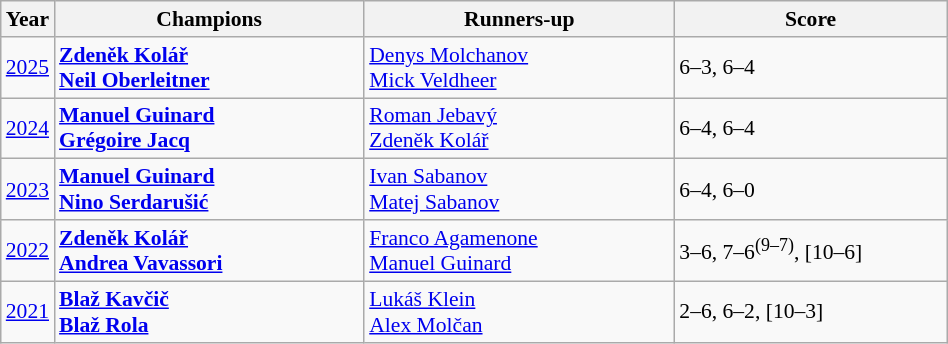<table class="wikitable" style="font-size:90%">
<tr>
<th>Year</th>
<th width="200">Champions</th>
<th width="200">Runners-up</th>
<th width="175">Score</th>
</tr>
<tr>
<td><a href='#'>2025</a></td>
<td> <strong><a href='#'>Zdeněk Kolář</a></strong><br> <strong><a href='#'>Neil Oberleitner</a></strong></td>
<td> <a href='#'>Denys Molchanov</a><br> <a href='#'>Mick Veldheer</a></td>
<td>6–3, 6–4</td>
</tr>
<tr>
<td><a href='#'>2024</a></td>
<td> <strong><a href='#'>Manuel Guinard</a></strong><br> <strong><a href='#'>Grégoire Jacq</a></strong></td>
<td> <a href='#'>Roman Jebavý</a><br> <a href='#'>Zdeněk Kolář</a></td>
<td>6–4, 6–4</td>
</tr>
<tr>
<td><a href='#'>2023</a></td>
<td> <strong><a href='#'>Manuel Guinard</a></strong><br> <strong><a href='#'>Nino Serdarušić</a></strong></td>
<td> <a href='#'>Ivan Sabanov</a><br> <a href='#'>Matej Sabanov</a></td>
<td>6–4, 6–0</td>
</tr>
<tr>
<td><a href='#'>2022</a></td>
<td> <strong><a href='#'>Zdeněk Kolář</a></strong><br> <strong><a href='#'>Andrea Vavassori</a></strong></td>
<td> <a href='#'>Franco Agamenone</a><br> <a href='#'>Manuel Guinard</a></td>
<td>3–6, 7–6<sup>(9–7)</sup>, [10–6]</td>
</tr>
<tr>
<td><a href='#'>2021</a></td>
<td> <strong><a href='#'>Blaž Kavčič</a></strong><br> <strong><a href='#'>Blaž Rola</a></strong></td>
<td> <a href='#'>Lukáš Klein</a><br> <a href='#'>Alex Molčan</a></td>
<td>2–6, 6–2, [10–3]</td>
</tr>
</table>
